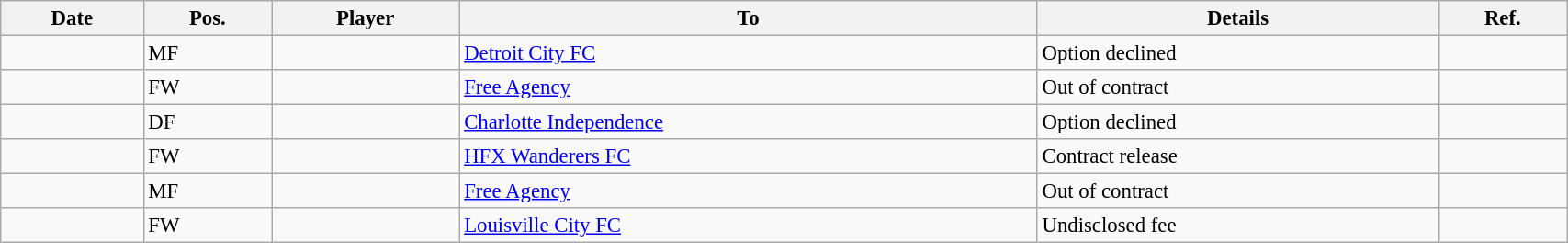<table class="wikitable sortable" style="width:90%; text-align:left; font-size:95%; text-align:left;">
<tr>
<th>Date</th>
<th>Pos.</th>
<th>Player</th>
<th>To</th>
<th>Details</th>
<th>Ref.</th>
</tr>
<tr>
<td></td>
<td>MF</td>
<td></td>
<td> <a href='#'>Detroit City FC</a></td>
<td>Option declined</td>
<td></td>
</tr>
<tr>
<td></td>
<td>FW</td>
<td></td>
<td><a href='#'>Free Agency</a></td>
<td>Out of contract</td>
<td></td>
</tr>
<tr>
<td></td>
<td>DF</td>
<td></td>
<td> <a href='#'>Charlotte Independence</a></td>
<td>Option declined</td>
<td></td>
</tr>
<tr>
<td></td>
<td>FW</td>
<td></td>
<td> <a href='#'>HFX Wanderers FC</a></td>
<td>Contract release</td>
<td></td>
</tr>
<tr>
<td></td>
<td>MF</td>
<td></td>
<td><a href='#'>Free Agency</a></td>
<td>Out of contract</td>
<td></td>
</tr>
<tr>
<td></td>
<td>FW</td>
<td></td>
<td> <a href='#'>Louisville City FC</a></td>
<td>Undisclosed fee</td>
<td></td>
</tr>
</table>
